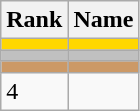<table class="wikitable">
<tr>
<th>Rank</th>
<th>Name</th>
</tr>
<tr style="background:gold;">
<td></td>
<td></td>
</tr>
<tr style="background:silver;">
<td></td>
<td></td>
</tr>
<tr style="background:#CC9966;">
<td></td>
<td></td>
</tr>
<tr>
<td>4</td>
<td></td>
</tr>
</table>
